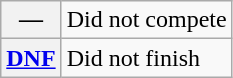<table class="wikitable">
<tr>
<th scope="row">—</th>
<td>Did not compete</td>
</tr>
<tr>
<th scope="row"><a href='#'>DNF</a></th>
<td>Did not finish</td>
</tr>
</table>
